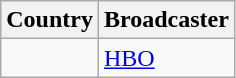<table class="wikitable">
<tr>
<th align=center>Country</th>
<th align=center>Broadcaster</th>
</tr>
<tr>
<td></td>
<td><a href='#'>HBO</a></td>
</tr>
</table>
